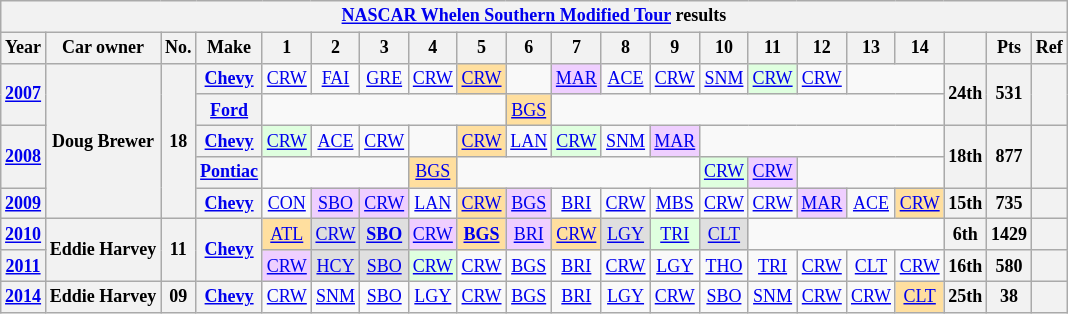<table class="wikitable" style="text-align:center; font-size:75%">
<tr>
<th colspan=21><a href='#'>NASCAR Whelen Southern Modified Tour</a> results</th>
</tr>
<tr>
<th>Year</th>
<th>Car owner</th>
<th>No.</th>
<th>Make</th>
<th>1</th>
<th>2</th>
<th>3</th>
<th>4</th>
<th>5</th>
<th>6</th>
<th>7</th>
<th>8</th>
<th>9</th>
<th>10</th>
<th>11</th>
<th>12</th>
<th>13</th>
<th>14</th>
<th></th>
<th>Pts</th>
<th>Ref</th>
</tr>
<tr>
<th rowspan=2><a href='#'>2007</a></th>
<th rowspan=5>Doug Brewer</th>
<th rowspan=5>18</th>
<th><a href='#'>Chevy</a></th>
<td><a href='#'>CRW</a></td>
<td><a href='#'>FAI</a></td>
<td><a href='#'>GRE</a></td>
<td><a href='#'>CRW</a></td>
<td style="background:#FFDF9F;"><a href='#'>CRW</a><br></td>
<td></td>
<td style="background:#EFCFFF;"><a href='#'>MAR</a><br></td>
<td><a href='#'>ACE</a></td>
<td><a href='#'>CRW</a></td>
<td><a href='#'>SNM</a></td>
<td style="background:#DFFFDF;"><a href='#'>CRW</a><br></td>
<td><a href='#'>CRW</a></td>
<td colspan=2></td>
<th rowspan=2>24th</th>
<th rowspan=2>531</th>
<th rowspan=2></th>
</tr>
<tr>
<th><a href='#'>Ford</a></th>
<td colspan=5></td>
<td style="background:#FFDF9F;"><a href='#'>BGS</a><br></td>
<td colspan=8></td>
</tr>
<tr>
<th rowspan=2><a href='#'>2008</a></th>
<th><a href='#'>Chevy</a></th>
<td style="background:#DFFFDF;"><a href='#'>CRW</a><br></td>
<td><a href='#'>ACE</a></td>
<td><a href='#'>CRW</a></td>
<td></td>
<td style="background:#FFDF9F;"><a href='#'>CRW</a><br></td>
<td><a href='#'>LAN</a></td>
<td style="background:#DFFFDF;"><a href='#'>CRW</a><br></td>
<td><a href='#'>SNM</a></td>
<td style="background:#EFCFFF;"><a href='#'>MAR</a><br></td>
<td colspan=5></td>
<th rowspan=2>18th</th>
<th rowspan=2>877</th>
<th rowspan=2></th>
</tr>
<tr>
<th><a href='#'>Pontiac</a></th>
<td colspan=3></td>
<td style="background:#FFDF9F;"><a href='#'>BGS</a><br></td>
<td colspan=5></td>
<td style="background:#DFFFDF;"><a href='#'>CRW</a><br></td>
<td style="background:#EFCFFF;"><a href='#'>CRW</a><br></td>
<td colspan=3></td>
</tr>
<tr>
<th><a href='#'>2009</a></th>
<th><a href='#'>Chevy</a></th>
<td><a href='#'>CON</a></td>
<td style="background:#EFCFFF;"><a href='#'>SBO</a><br></td>
<td style="background:#EFCFFF;"><a href='#'>CRW</a><br></td>
<td><a href='#'>LAN</a></td>
<td style="background:#FFDF9F;"><a href='#'>CRW</a><br></td>
<td style="background:#EFCFFF;"><a href='#'>BGS</a><br></td>
<td><a href='#'>BRI</a></td>
<td><a href='#'>CRW</a></td>
<td><a href='#'>MBS</a></td>
<td><a href='#'>CRW</a></td>
<td><a href='#'>CRW</a></td>
<td style="background:#EFCFFF;"><a href='#'>MAR</a><br></td>
<td><a href='#'>ACE</a></td>
<td style="background:#FFDF9F;"><a href='#'>CRW</a><br></td>
<th>15th</th>
<th>735</th>
<th></th>
</tr>
<tr>
<th><a href='#'>2010</a></th>
<th rowspan=2>Eddie Harvey</th>
<th rowspan=2>11</th>
<th rowspan=2><a href='#'>Chevy</a></th>
<td style="background:#FFDF9F;"><a href='#'>ATL</a><br></td>
<td style="background:#DFDFDF;"><a href='#'>CRW</a><br></td>
<td style="background:#DFDFDF;"><strong><a href='#'>SBO</a></strong><br></td>
<td style="background:#EFCFFF;"><a href='#'>CRW</a><br></td>
<td style="background:#FFDF9F;"><strong><a href='#'>BGS</a></strong><br></td>
<td style="background:#EFCFFF;"><a href='#'>BRI</a><br></td>
<td style="background:#FFDF9F;"><a href='#'>CRW</a><br></td>
<td style="background:#DFDFDF;"><a href='#'>LGY</a><br></td>
<td style="background:#DFFFDF;"><a href='#'>TRI</a><br></td>
<td style="background:#DFDFDF;"><a href='#'>CLT</a><br></td>
<td colspan=4></td>
<th>6th</th>
<th>1429</th>
<th></th>
</tr>
<tr>
<th><a href='#'>2011</a></th>
<td style="background:#EFCFFF;"><a href='#'>CRW</a><br></td>
<td style="background:#DFDFDF;"><a href='#'>HCY</a><br></td>
<td style="background:#DFDFDF;"><a href='#'>SBO</a><br></td>
<td style="background:#DFFFDF;"><a href='#'>CRW</a><br></td>
<td><a href='#'>CRW</a></td>
<td><a href='#'>BGS</a></td>
<td><a href='#'>BRI</a></td>
<td><a href='#'>CRW</a></td>
<td><a href='#'>LGY</a></td>
<td><a href='#'>THO</a></td>
<td><a href='#'>TRI</a></td>
<td><a href='#'>CRW</a></td>
<td><a href='#'>CLT</a></td>
<td><a href='#'>CRW</a></td>
<th>16th</th>
<th>580</th>
<th></th>
</tr>
<tr>
<th><a href='#'>2014</a></th>
<th>Eddie Harvey</th>
<th>09</th>
<th><a href='#'>Chevy</a></th>
<td><a href='#'>CRW</a></td>
<td><a href='#'>SNM</a></td>
<td><a href='#'>SBO</a></td>
<td><a href='#'>LGY</a></td>
<td><a href='#'>CRW</a></td>
<td><a href='#'>BGS</a></td>
<td><a href='#'>BRI</a></td>
<td><a href='#'>LGY</a></td>
<td><a href='#'>CRW</a></td>
<td><a href='#'>SBO</a></td>
<td><a href='#'>SNM</a></td>
<td><a href='#'>CRW</a></td>
<td><a href='#'>CRW</a></td>
<td style="background:#FFDF9F;"><a href='#'>CLT</a><br></td>
<th>25th</th>
<th>38</th>
<th></th>
</tr>
</table>
